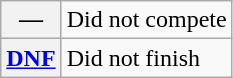<table class="wikitable">
<tr>
<th scope="row">—</th>
<td>Did not compete</td>
</tr>
<tr>
<th scope="row"><a href='#'>DNF</a></th>
<td>Did not finish</td>
</tr>
</table>
